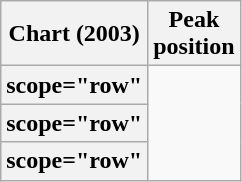<table class="wikitable plainrowheaders sortable">
<tr>
<th scope="col">Chart (2003)</th>
<th scope="col">Peak<br>position</th>
</tr>
<tr>
<th>scope="row" </th>
</tr>
<tr>
<th>scope="row" </th>
</tr>
<tr>
<th>scope="row" </th>
</tr>
</table>
